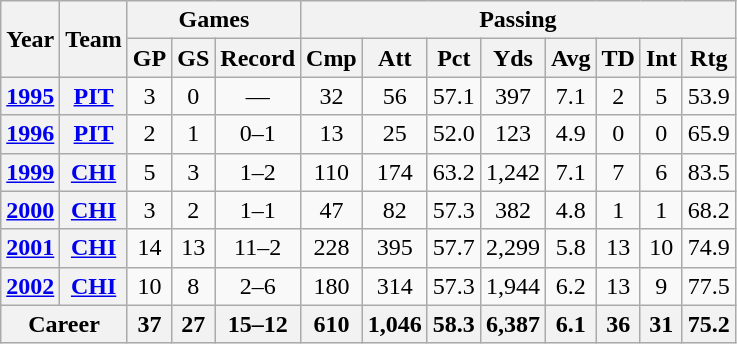<table class=wikitable style="text-align:center;">
<tr>
<th rowspan="2">Year</th>
<th rowspan="2">Team</th>
<th colspan="3">Games</th>
<th colspan="8">Passing</th>
</tr>
<tr>
<th>GP</th>
<th>GS</th>
<th>Record</th>
<th>Cmp</th>
<th>Att</th>
<th>Pct</th>
<th>Yds</th>
<th>Avg</th>
<th>TD</th>
<th>Int</th>
<th>Rtg</th>
</tr>
<tr>
<th><a href='#'>1995</a></th>
<th><a href='#'>PIT</a></th>
<td>3</td>
<td>0</td>
<td>—</td>
<td>32</td>
<td>56</td>
<td>57.1</td>
<td>397</td>
<td>7.1</td>
<td>2</td>
<td>5</td>
<td>53.9</td>
</tr>
<tr>
<th><a href='#'>1996</a></th>
<th><a href='#'>PIT</a></th>
<td>2</td>
<td>1</td>
<td>0–1</td>
<td>13</td>
<td>25</td>
<td>52.0</td>
<td>123</td>
<td>4.9</td>
<td>0</td>
<td>0</td>
<td>65.9</td>
</tr>
<tr>
<th><a href='#'>1999</a></th>
<th><a href='#'>CHI</a></th>
<td>5</td>
<td>3</td>
<td>1–2</td>
<td>110</td>
<td>174</td>
<td>63.2</td>
<td>1,242</td>
<td>7.1</td>
<td>7</td>
<td>6</td>
<td>83.5</td>
</tr>
<tr>
<th><a href='#'>2000</a></th>
<th><a href='#'>CHI</a></th>
<td>3</td>
<td>2</td>
<td>1–1</td>
<td>47</td>
<td>82</td>
<td>57.3</td>
<td>382</td>
<td>4.8</td>
<td>1</td>
<td>1</td>
<td>68.2</td>
</tr>
<tr>
<th><a href='#'>2001</a></th>
<th><a href='#'>CHI</a></th>
<td>14</td>
<td>13</td>
<td>11–2</td>
<td>228</td>
<td>395</td>
<td>57.7</td>
<td>2,299</td>
<td>5.8</td>
<td>13</td>
<td>10</td>
<td>74.9</td>
</tr>
<tr>
<th><a href='#'>2002</a></th>
<th><a href='#'>CHI</a></th>
<td>10</td>
<td>8</td>
<td>2–6</td>
<td>180</td>
<td>314</td>
<td>57.3</td>
<td>1,944</td>
<td>6.2</td>
<td>13</td>
<td>9</td>
<td>77.5</td>
</tr>
<tr>
<th colspan="2">Career</th>
<th>37</th>
<th>27</th>
<th>15–12</th>
<th>610</th>
<th>1,046</th>
<th>58.3</th>
<th>6,387</th>
<th>6.1</th>
<th>36</th>
<th>31</th>
<th>75.2</th>
</tr>
</table>
